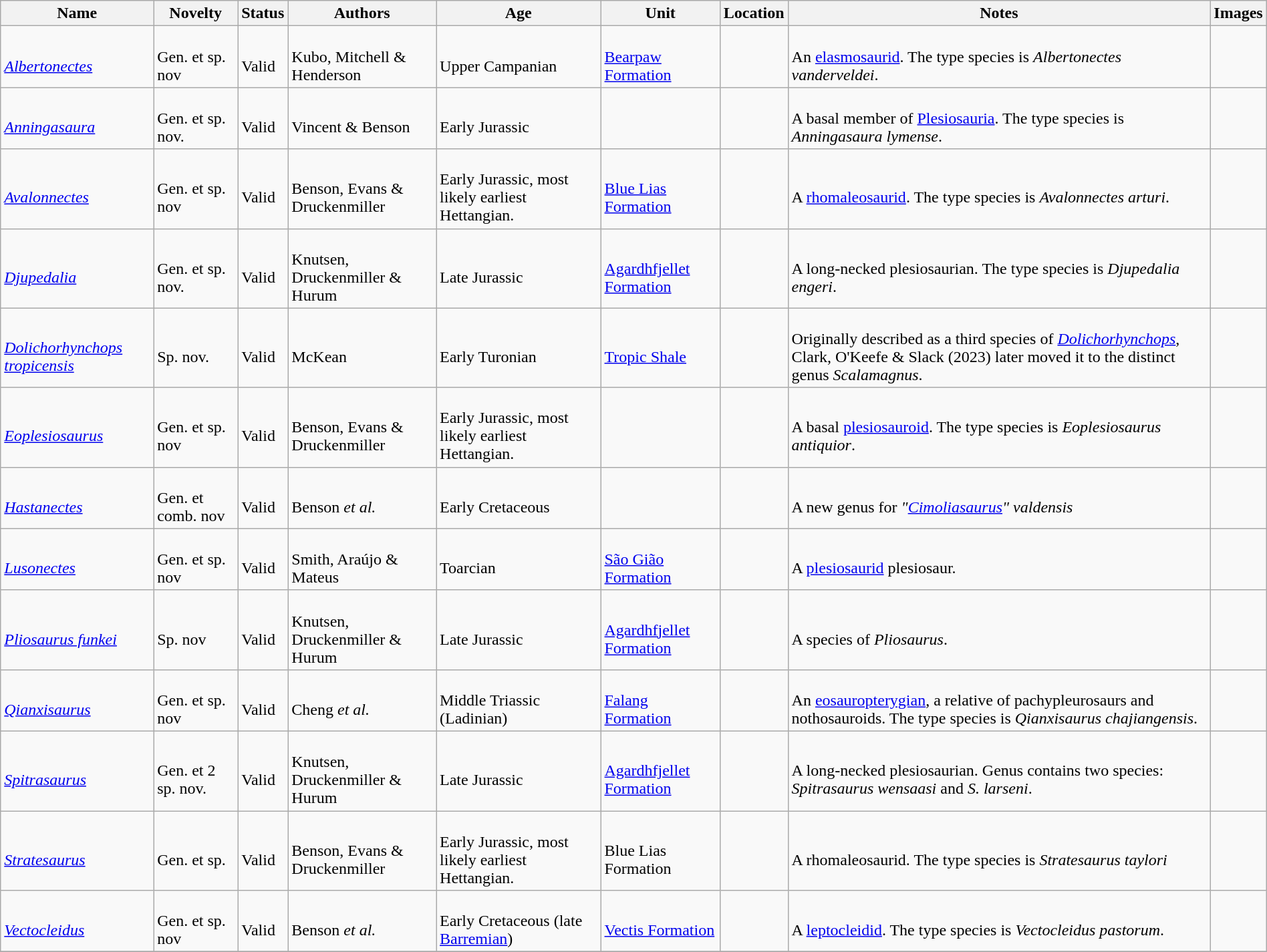<table class="wikitable sortable" align="center" width="100%">
<tr>
<th>Name</th>
<th>Novelty</th>
<th>Status</th>
<th>Authors</th>
<th>Age</th>
<th>Unit</th>
<th>Location</th>
<th>Notes</th>
<th>Images</th>
</tr>
<tr>
<td><br><em><a href='#'>Albertonectes</a></em></td>
<td><br>Gen. et sp. nov</td>
<td><br>Valid</td>
<td><br>Kubo, Mitchell & Henderson</td>
<td><br>Upper Campanian</td>
<td><br><a href='#'>Bearpaw Formation</a></td>
<td><br></td>
<td><br>An <a href='#'>elasmosaurid</a>. The type species is <em>Albertonectes vanderveldei</em>.</td>
<td><br></td>
</tr>
<tr>
<td><br><em><a href='#'>Anningasaura</a></em></td>
<td><br>Gen. et sp. nov.</td>
<td><br>Valid</td>
<td><br>Vincent & Benson</td>
<td><br>Early Jurassic</td>
<td></td>
<td><br></td>
<td><br>A basal member of <a href='#'>Plesiosauria</a>. The type species is <em>Anningasaura lymense</em>.</td>
<td></td>
</tr>
<tr>
<td><br><em><a href='#'>Avalonnectes</a></em></td>
<td><br>Gen. et sp. nov</td>
<td><br>Valid</td>
<td><br>Benson, Evans & Druckenmiller</td>
<td><br>Early Jurassic, most likely earliest Hettangian.</td>
<td><br><a href='#'>Blue Lias Formation</a></td>
<td><br></td>
<td><br>A <a href='#'>rhomaleosaurid</a>. The type species is <em>Avalonnectes arturi</em>.</td>
<td><br></td>
</tr>
<tr>
<td><br><em><a href='#'>Djupedalia</a></em></td>
<td><br>Gen. et sp. nov.</td>
<td><br>Valid</td>
<td><br>Knutsen, Druckenmiller & Hurum</td>
<td><br>Late Jurassic</td>
<td><br><a href='#'>Agardhfjellet Formation</a></td>
<td><br></td>
<td><br>A long-necked plesiosaurian. The type species is <em>Djupedalia engeri</em>.</td>
<td></td>
</tr>
<tr>
<td><br><em><a href='#'>Dolichorhynchops tropicensis</a></em></td>
<td><br>Sp. nov.</td>
<td><br>Valid</td>
<td><br>McKean</td>
<td><br>Early Turonian</td>
<td><br><a href='#'>Tropic Shale</a></td>
<td><br></td>
<td><br>Originally described as a third species of <em><a href='#'>Dolichorhynchops</a></em>, Clark, O'Keefe & Slack (2023) later moved it to the distinct genus <em>Scalamagnus</em>.</td>
<td></td>
</tr>
<tr>
<td><br><em><a href='#'>Eoplesiosaurus</a></em></td>
<td><br>Gen. et sp. nov</td>
<td><br>Valid</td>
<td><br>Benson, Evans & Druckenmiller</td>
<td><br>Early Jurassic, most likely earliest Hettangian.</td>
<td></td>
<td><br></td>
<td><br>A basal <a href='#'>plesiosauroid</a>. The type species is <em>Eoplesiosaurus antiquior</em>.</td>
<td><br></td>
</tr>
<tr>
<td><br><em><a href='#'>Hastanectes</a></em></td>
<td><br>Gen. et comb. nov</td>
<td><br>Valid</td>
<td><br>Benson <em>et al.</em></td>
<td><br>Early Cretaceous</td>
<td></td>
<td><br></td>
<td><br>A new genus for  <em>"<a href='#'>Cimoliasaurus</a>" valdensis</em></td>
<td></td>
</tr>
<tr>
<td><br><em><a href='#'>Lusonectes</a></em></td>
<td><br>Gen. et sp. nov</td>
<td><br>Valid</td>
<td><br>Smith, Araújo & Mateus</td>
<td><br>Toarcian</td>
<td><br><a href='#'>São Gião Formation</a></td>
<td><br></td>
<td><br>A <a href='#'>plesiosaurid</a> plesiosaur.</td>
<td></td>
</tr>
<tr>
<td><br><em><a href='#'>Pliosaurus funkei</a></em></td>
<td><br>Sp. nov</td>
<td><br>Valid</td>
<td><br>Knutsen, Druckenmiller & Hurum</td>
<td><br>Late Jurassic</td>
<td><br><a href='#'>Agardhfjellet Formation</a></td>
<td><br></td>
<td><br>A species of <em>Pliosaurus</em>.</td>
<td></td>
</tr>
<tr>
<td><br><em><a href='#'>Qianxisaurus</a></em></td>
<td><br>Gen. et sp. nov</td>
<td><br>Valid</td>
<td><br>Cheng <em>et al.</em></td>
<td><br>Middle Triassic (Ladinian)</td>
<td><br><a href='#'>Falang Formation</a></td>
<td><br></td>
<td><br>An <a href='#'>eosauropterygian</a>, a relative of pachypleurosaurs and nothosauroids. The type species is <em>Qianxisaurus chajiangensis</em>.</td>
<td></td>
</tr>
<tr>
<td><br><em><a href='#'>Spitrasaurus</a></em></td>
<td><br>Gen. et 2 sp. nov.</td>
<td><br>Valid</td>
<td><br>Knutsen, Druckenmiller & Hurum</td>
<td><br>Late Jurassic</td>
<td><br><a href='#'>Agardhfjellet Formation</a></td>
<td><br></td>
<td><br>A long-necked plesiosaurian. Genus contains two species: <em>Spitrasaurus wensaasi</em> and <em>S. larseni</em>.</td>
<td></td>
</tr>
<tr>
<td><br><em><a href='#'>Stratesaurus</a></em></td>
<td><br>Gen. et sp.</td>
<td><br>Valid</td>
<td><br>Benson, Evans & Druckenmiller</td>
<td><br>Early Jurassic, most likely earliest Hettangian.</td>
<td><br>Blue Lias Formation</td>
<td><br></td>
<td><br>A rhomaleosaurid. The type species is <em>Stratesaurus taylori</em></td>
<td><br></td>
</tr>
<tr>
<td><br><em><a href='#'>Vectocleidus</a></em></td>
<td><br>Gen. et sp. nov</td>
<td><br>Valid</td>
<td><br>Benson <em>et al.</em></td>
<td><br>Early Cretaceous (late <a href='#'>Barremian</a>)</td>
<td><br><a href='#'>Vectis Formation</a></td>
<td><br></td>
<td><br>A <a href='#'>leptocleidid</a>. The type species is <em>Vectocleidus pastorum</em>.</td>
<td></td>
</tr>
<tr>
</tr>
</table>
